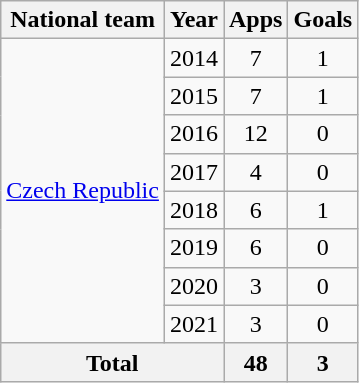<table class=wikitable style="text-align: center">
<tr>
<th>National team</th>
<th>Year</th>
<th>Apps</th>
<th>Goals</th>
</tr>
<tr>
<td rowspan="8"><a href='#'>Czech Republic</a></td>
<td>2014</td>
<td>7</td>
<td>1</td>
</tr>
<tr>
<td>2015</td>
<td>7</td>
<td>1</td>
</tr>
<tr>
<td>2016</td>
<td>12</td>
<td>0</td>
</tr>
<tr>
<td>2017</td>
<td>4</td>
<td>0</td>
</tr>
<tr>
<td>2018</td>
<td>6</td>
<td>1</td>
</tr>
<tr>
<td>2019</td>
<td>6</td>
<td>0</td>
</tr>
<tr>
<td>2020</td>
<td>3</td>
<td>0</td>
</tr>
<tr>
<td>2021</td>
<td>3</td>
<td>0</td>
</tr>
<tr>
<th colspan="2">Total</th>
<th>48</th>
<th>3</th>
</tr>
</table>
